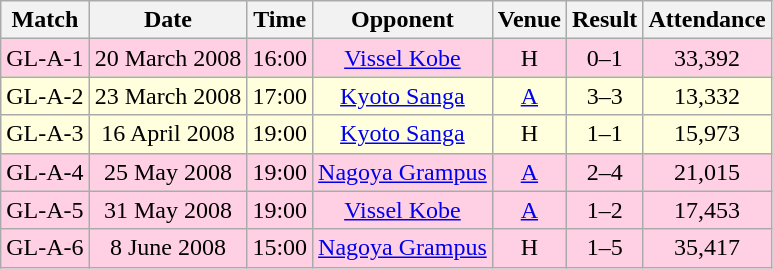<table class="wikitable sortable" style="text-align:center;">
<tr>
<th>Match</th>
<th>Date</th>
<th>Time</th>
<th>Opponent</th>
<th>Venue</th>
<th>Result</th>
<th>Attendance</th>
</tr>
<tr bgcolor="#ffd0e3">
<td>GL-A-1</td>
<td>20 March 2008</td>
<td>16:00</td>
<td><a href='#'>Vissel Kobe</a></td>
<td>H</td>
<td>0–1</td>
<td>33,392</td>
</tr>
<tr bgcolor="#ffffdd">
<td>GL-A-2</td>
<td>23 March 2008</td>
<td>17:00</td>
<td><a href='#'>Kyoto Sanga</a></td>
<td><a href='#'>A</a></td>
<td>3–3</td>
<td>13,332</td>
</tr>
<tr bgcolor="#ffffdd">
<td>GL-A-3</td>
<td>16 April 2008</td>
<td>19:00</td>
<td><a href='#'>Kyoto Sanga</a></td>
<td>H</td>
<td>1–1</td>
<td>15,973</td>
</tr>
<tr bgcolor="#ffd0e3">
<td>GL-A-4</td>
<td>25 May 2008</td>
<td>19:00</td>
<td><a href='#'>Nagoya Grampus</a></td>
<td><a href='#'>A</a></td>
<td>2–4</td>
<td>21,015</td>
</tr>
<tr bgcolor="#ffd0e3">
<td>GL-A-5</td>
<td>31 May 2008</td>
<td>19:00</td>
<td><a href='#'>Vissel Kobe</a></td>
<td><a href='#'>A</a></td>
<td>1–2</td>
<td>17,453</td>
</tr>
<tr bgcolor="#ffd0e3">
<td>GL-A-6</td>
<td>8 June 2008</td>
<td>15:00</td>
<td><a href='#'>Nagoya Grampus</a></td>
<td>H</td>
<td>1–5</td>
<td>35,417</td>
</tr>
</table>
